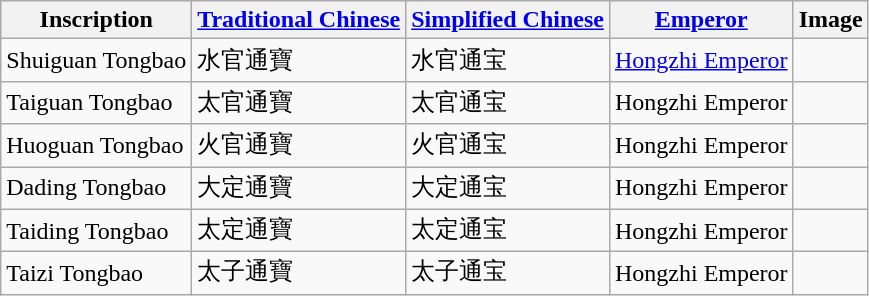<table class="wikitable">
<tr>
<th>Inscription</th>
<th><a href='#'>Traditional Chinese</a></th>
<th><a href='#'>Simplified Chinese</a></th>
<th><a href='#'>Emperor</a></th>
<th>Image</th>
</tr>
<tr>
<td>Shuiguan Tongbao</td>
<td>水官通寶</td>
<td>水官通宝</td>
<td><a href='#'>Hongzhi Emperor</a></td>
<td></td>
</tr>
<tr>
<td>Taiguan Tongbao</td>
<td>太官通寶</td>
<td>太官通宝</td>
<td>Hongzhi Emperor</td>
<td></td>
</tr>
<tr>
<td>Huoguan Tongbao</td>
<td>火官通寶</td>
<td>火官通宝</td>
<td>Hongzhi Emperor</td>
<td></td>
</tr>
<tr>
<td>Dading Tongbao</td>
<td>大定通寶</td>
<td>大定通宝</td>
<td>Hongzhi Emperor</td>
<td></td>
</tr>
<tr>
<td>Taiding Tongbao</td>
<td>太定通寶</td>
<td>太定通宝</td>
<td>Hongzhi Emperor</td>
<td></td>
</tr>
<tr>
<td>Taizi Tongbao</td>
<td>太子通寶</td>
<td>太子通宝</td>
<td>Hongzhi Emperor</td>
<td></td>
</tr>
</table>
